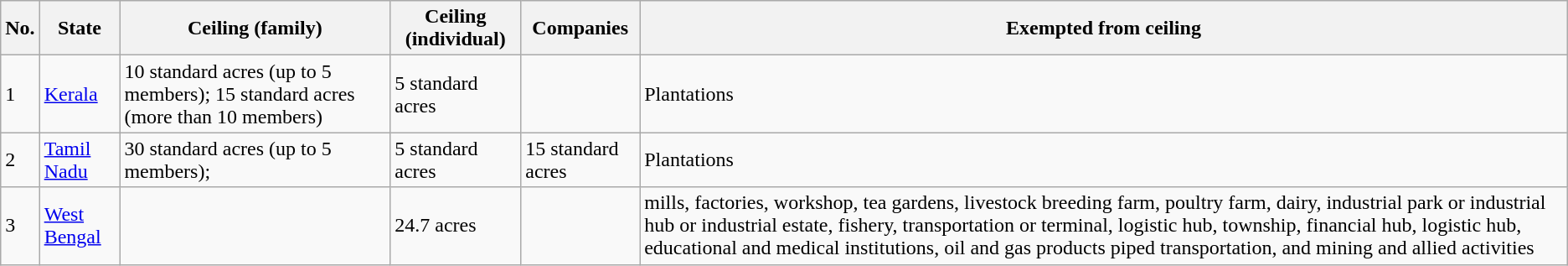<table class="wikitable">
<tr>
<th>No.</th>
<th>State</th>
<th>Ceiling (family)</th>
<th>Ceiling (individual)</th>
<th>Companies</th>
<th>Exempted from ceiling</th>
</tr>
<tr>
<td>1</td>
<td><a href='#'>Kerala</a></td>
<td>10 standard acres (up to 5 members); 15 standard acres (more than 10 members)</td>
<td>5 standard acres</td>
<td></td>
<td>Plantations</td>
</tr>
<tr>
<td>2</td>
<td><a href='#'>Tamil Nadu</a></td>
<td>30 standard acres (up to 5 members);</td>
<td>5 standard acres</td>
<td>15 standard acres</td>
<td>Plantations</td>
</tr>
<tr>
<td>3</td>
<td><a href='#'>West Bengal</a></td>
<td></td>
<td>24.7 acres</td>
<td></td>
<td>mills, factories, workshop, tea gardens, livestock breeding farm, poultry farm, dairy, industrial park or industrial hub or industrial estate, fishery, transportation or terminal, logistic hub, township, financial hub, logistic hub, educational and medical institutions, oil and gas products piped transportation, and mining and allied activities</td>
</tr>
</table>
